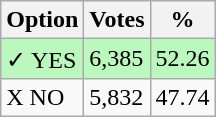<table class="wikitable">
<tr>
<th>Option</th>
<th>Votes</th>
<th>%</th>
</tr>
<tr>
<td style=background:#bbf8be>✓ YES</td>
<td style=background:#bbf8be>6,385</td>
<td style=background:#bbf8be>52.26</td>
</tr>
<tr>
<td>X NO</td>
<td>5,832</td>
<td>47.74</td>
</tr>
</table>
